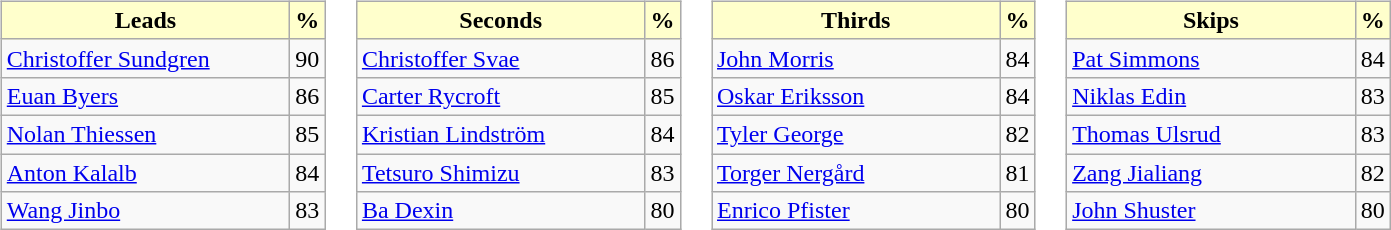<table table>
<tr>
<td valign=top><br><table class="wikitable">
<tr>
<th style="background: #ffffcc; width:185px;">Leads</th>
<th style="background: #ffffcc;">%</th>
</tr>
<tr>
<td> <a href='#'>Christoffer Sundgren</a></td>
<td>90</td>
</tr>
<tr>
<td> <a href='#'>Euan Byers</a></td>
<td>86</td>
</tr>
<tr>
<td> <a href='#'>Nolan Thiessen</a></td>
<td>85</td>
</tr>
<tr>
<td> <a href='#'>Anton Kalalb</a></td>
<td>84</td>
</tr>
<tr>
<td> <a href='#'>Wang Jinbo</a></td>
<td>83</td>
</tr>
</table>
</td>
<td valign=top><br><table class="wikitable">
<tr>
<th style="background: #ffffcc; width:185px;">Seconds</th>
<th style="background: #ffffcc;">%</th>
</tr>
<tr>
<td> <a href='#'>Christoffer Svae</a></td>
<td>86</td>
</tr>
<tr>
<td> <a href='#'>Carter Rycroft</a></td>
<td>85</td>
</tr>
<tr>
<td> <a href='#'>Kristian Lindström</a></td>
<td>84</td>
</tr>
<tr>
<td> <a href='#'>Tetsuro Shimizu</a></td>
<td>83</td>
</tr>
<tr>
<td> <a href='#'>Ba Dexin</a></td>
<td>80</td>
</tr>
</table>
</td>
<td valign=top><br><table class="wikitable">
<tr>
<th style="background: #ffffcc; width:185px;">Thirds</th>
<th style="background: #ffffcc;">%</th>
</tr>
<tr>
<td> <a href='#'>John Morris</a></td>
<td>84</td>
</tr>
<tr>
<td> <a href='#'>Oskar Eriksson</a></td>
<td>84</td>
</tr>
<tr>
<td> <a href='#'>Tyler George</a></td>
<td>82</td>
</tr>
<tr>
<td> <a href='#'>Torger Nergård</a></td>
<td>81</td>
</tr>
<tr>
<td> <a href='#'>Enrico Pfister</a></td>
<td>80</td>
</tr>
</table>
</td>
<td valign=top><br><table class="wikitable">
<tr>
<th style="background: #ffffcc; width:185px;">Skips</th>
<th style="background: #ffffcc;">%</th>
</tr>
<tr>
<td> <a href='#'>Pat Simmons</a></td>
<td>84</td>
</tr>
<tr>
<td> <a href='#'>Niklas Edin</a></td>
<td>83</td>
</tr>
<tr>
<td> <a href='#'>Thomas Ulsrud</a></td>
<td>83</td>
</tr>
<tr>
<td> <a href='#'>Zang Jialiang</a></td>
<td>82</td>
</tr>
<tr>
<td> <a href='#'>John Shuster</a></td>
<td>80</td>
</tr>
</table>
</td>
</tr>
</table>
